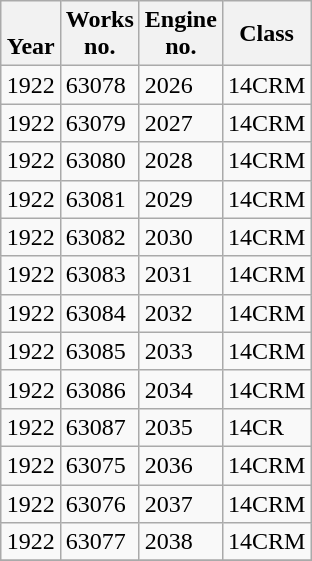<table class="wikitable collapsible collapsed sortable" style="margin:0.5em auto; font-size:100%;">
<tr>
<th><br>Year</th>
<th>Works<br>no.</th>
<th>Engine<br>no.</th>
<th>Class<br></th>
</tr>
<tr>
<td>1922</td>
<td>63078</td>
<td>2026</td>
<td>14CRM</td>
</tr>
<tr>
<td>1922</td>
<td>63079</td>
<td>2027</td>
<td>14CRM</td>
</tr>
<tr>
<td>1922</td>
<td>63080</td>
<td>2028</td>
<td>14CRM</td>
</tr>
<tr>
<td>1922</td>
<td>63081</td>
<td>2029</td>
<td>14CRM</td>
</tr>
<tr>
<td>1922</td>
<td>63082</td>
<td>2030</td>
<td>14CRM</td>
</tr>
<tr>
<td>1922</td>
<td>63083</td>
<td>2031</td>
<td>14CRM</td>
</tr>
<tr>
<td>1922</td>
<td>63084</td>
<td>2032</td>
<td>14CRM</td>
</tr>
<tr>
<td>1922</td>
<td>63085</td>
<td>2033</td>
<td>14CRM</td>
</tr>
<tr>
<td>1922</td>
<td>63086</td>
<td>2034</td>
<td>14CRM</td>
</tr>
<tr>
<td>1922</td>
<td>63087</td>
<td>2035</td>
<td>14CR</td>
</tr>
<tr>
<td>1922</td>
<td>63075</td>
<td>2036</td>
<td>14CRM</td>
</tr>
<tr>
<td>1922</td>
<td>63076</td>
<td>2037</td>
<td>14CRM</td>
</tr>
<tr>
<td>1922</td>
<td>63077</td>
<td>2038</td>
<td>14CRM</td>
</tr>
<tr>
</tr>
</table>
